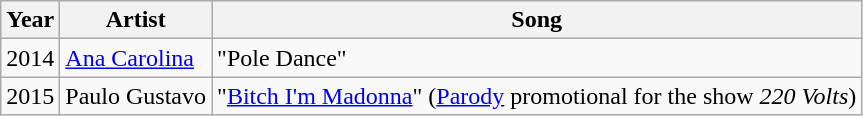<table class="wikitable">
<tr>
<th>Year</th>
<th>Artist</th>
<th>Song</th>
</tr>
<tr>
<td>2014</td>
<td><a href='#'>Ana Carolina</a></td>
<td>"Pole Dance"</td>
</tr>
<tr>
<td>2015</td>
<td>Paulo Gustavo</td>
<td>"<a href='#'>Bitch I'm Madonna</a>" (<a href='#'>Parody</a> promotional for the show <em>220 Volts</em>)</td>
</tr>
</table>
